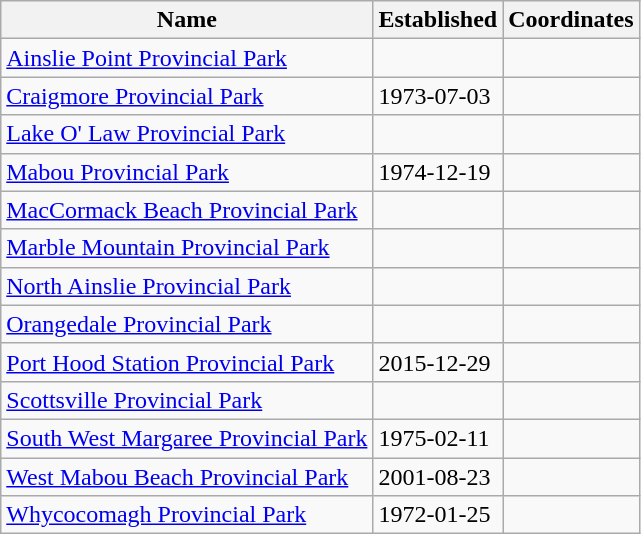<table class='wikitable sortable'>
<tr>
<th>Name</th>
<th>Established</th>
<th>Coordinates</th>
</tr>
<tr>
<td><a href='#'>Ainslie Point Provincial Park</a></td>
<td></td>
<td></td>
</tr>
<tr>
<td><a href='#'>Craigmore Provincial Park</a></td>
<td>1973-07-03</td>
<td></td>
</tr>
<tr>
<td><a href='#'>Lake O' Law Provincial Park</a></td>
<td></td>
<td></td>
</tr>
<tr>
<td><a href='#'>Mabou Provincial Park</a></td>
<td>1974-12-19</td>
<td></td>
</tr>
<tr>
<td><a href='#'>MacCormack Beach Provincial Park</a></td>
<td></td>
<td></td>
</tr>
<tr>
<td><a href='#'>Marble Mountain Provincial Park</a></td>
<td></td>
<td></td>
</tr>
<tr>
<td><a href='#'>North Ainslie Provincial Park</a></td>
<td></td>
<td></td>
</tr>
<tr>
<td><a href='#'>Orangedale Provincial Park</a></td>
<td></td>
<td></td>
</tr>
<tr>
<td><a href='#'>Port Hood Station Provincial Park</a></td>
<td>2015-12-29</td>
<td></td>
</tr>
<tr>
<td><a href='#'>Scottsville Provincial Park</a></td>
<td></td>
<td></td>
</tr>
<tr>
<td><a href='#'>South West Margaree Provincial Park</a></td>
<td>1975-02-11</td>
<td></td>
</tr>
<tr>
<td><a href='#'>West Mabou Beach Provincial Park</a></td>
<td>2001-08-23</td>
<td></td>
</tr>
<tr>
<td><a href='#'>Whycocomagh Provincial Park</a></td>
<td>1972-01-25</td>
<td></td>
</tr>
</table>
